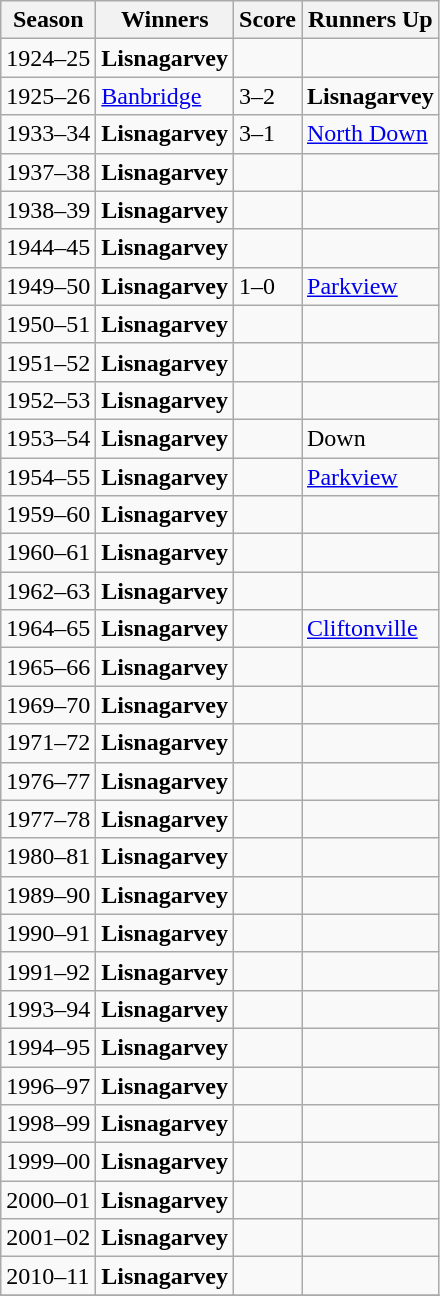<table class="wikitable collapsible">
<tr>
<th>Season</th>
<th>Winners</th>
<th>Score</th>
<th>Runners Up</th>
</tr>
<tr>
<td>1924–25</td>
<td><strong>Lisnagarvey</strong></td>
<td></td>
<td></td>
</tr>
<tr>
<td>1925–26</td>
<td><a href='#'>Banbridge</a></td>
<td>3–2</td>
<td><strong>Lisnagarvey</strong></td>
</tr>
<tr>
<td>1933–34</td>
<td><strong>Lisnagarvey</strong> </td>
<td>3–1</td>
<td><a href='#'>North Down</a></td>
</tr>
<tr>
<td>1937–38</td>
<td><strong>Lisnagarvey</strong> </td>
<td></td>
<td></td>
</tr>
<tr>
<td>1938–39</td>
<td><strong>Lisnagarvey</strong> </td>
<td></td>
<td></td>
</tr>
<tr>
<td>1944–45</td>
<td><strong>Lisnagarvey</strong></td>
<td></td>
<td></td>
</tr>
<tr>
<td>1949–50</td>
<td><strong>Lisnagarvey</strong> </td>
<td>1–0</td>
<td><a href='#'>Parkview</a></td>
</tr>
<tr>
<td>1950–51</td>
<td><strong>Lisnagarvey</strong></td>
<td></td>
<td></td>
</tr>
<tr>
<td>1951–52</td>
<td><strong>Lisnagarvey</strong></td>
<td></td>
<td></td>
</tr>
<tr>
<td>1952–53</td>
<td><strong>Lisnagarvey</strong></td>
<td></td>
<td></td>
</tr>
<tr>
<td>1953–54</td>
<td><strong>Lisnagarvey</strong></td>
<td></td>
<td>Down</td>
</tr>
<tr>
<td>1954–55</td>
<td><strong>Lisnagarvey</strong></td>
<td></td>
<td><a href='#'>Parkview</a></td>
</tr>
<tr>
<td>1959–60</td>
<td><strong>Lisnagarvey</strong> </td>
<td></td>
<td></td>
</tr>
<tr>
<td>1960–61</td>
<td><strong>Lisnagarvey</strong> </td>
<td></td>
<td></td>
</tr>
<tr>
<td>1962–63</td>
<td><strong>Lisnagarvey</strong> </td>
<td></td>
<td></td>
</tr>
<tr>
<td>1964–65</td>
<td><strong>Lisnagarvey</strong></td>
<td></td>
<td><a href='#'>Cliftonville</a></td>
</tr>
<tr>
<td>1965–66</td>
<td><strong>Lisnagarvey</strong></td>
<td></td>
<td></td>
</tr>
<tr>
<td>1969–70</td>
<td><strong>Lisnagarvey</strong></td>
<td></td>
<td></td>
</tr>
<tr>
<td>1971–72</td>
<td><strong>Lisnagarvey</strong></td>
<td></td>
<td></td>
</tr>
<tr>
<td>1976–77</td>
<td><strong>Lisnagarvey</strong></td>
<td></td>
<td></td>
</tr>
<tr>
<td>1977–78</td>
<td><strong>Lisnagarvey</strong></td>
<td></td>
<td></td>
</tr>
<tr>
<td>1980–81</td>
<td><strong>Lisnagarvey</strong> </td>
<td></td>
<td></td>
</tr>
<tr>
<td>1989–90</td>
<td><strong>Lisnagarvey</strong></td>
<td></td>
<td></td>
</tr>
<tr>
<td>1990–91</td>
<td><strong>Lisnagarvey</strong></td>
<td></td>
<td></td>
</tr>
<tr>
<td>1991–92</td>
<td><strong>Lisnagarvey</strong></td>
<td></td>
<td></td>
</tr>
<tr>
<td>1993–94</td>
<td><strong>Lisnagarvey</strong> </td>
<td></td>
<td></td>
</tr>
<tr>
<td>1994–95</td>
<td><strong>Lisnagarvey</strong> </td>
<td></td>
<td></td>
</tr>
<tr>
<td>1996–97</td>
<td><strong>Lisnagarvey</strong></td>
<td></td>
<td></td>
</tr>
<tr>
<td>1998–99</td>
<td><strong>Lisnagarvey</strong></td>
<td></td>
<td></td>
</tr>
<tr>
<td>1999–00</td>
<td><strong>Lisnagarvey</strong></td>
<td></td>
<td></td>
</tr>
<tr>
<td>2000–01</td>
<td><strong>Lisnagarvey</strong></td>
<td></td>
<td></td>
</tr>
<tr>
<td>2001–02</td>
<td><strong>Lisnagarvey</strong></td>
<td></td>
<td></td>
</tr>
<tr>
<td>2010–11</td>
<td><strong>Lisnagarvey</strong></td>
<td></td>
<td></td>
</tr>
<tr>
</tr>
</table>
